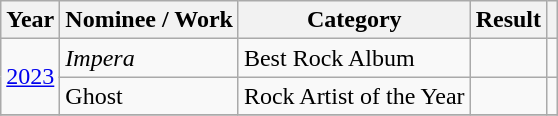<table class="wikitable sortable plainrowheaders">
<tr>
<th scope="col">Year</th>
<th scope="col">Nominee / Work</th>
<th scope="col">Category</th>
<th scope="col">Result</th>
<th scope="col" class="unsortable"></th>
</tr>
<tr>
<td rowspan="2"><a href='#'>2023</a></td>
<td><em>Impera</em></td>
<td>Best Rock Album</td>
<td></td>
<td style="text-align:center;"></td>
</tr>
<tr>
<td>Ghost</td>
<td>Rock Artist of the Year</td>
<td></td>
<td style="text-align:center;"></td>
</tr>
<tr>
</tr>
</table>
